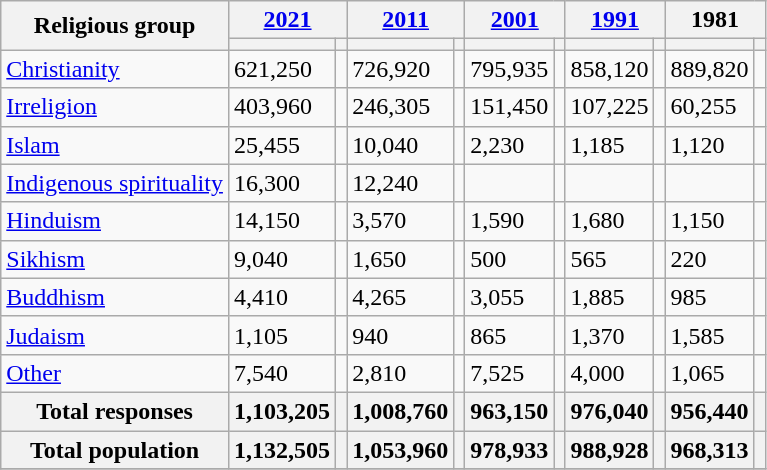<table class="wikitable collapsible sortable">
<tr>
<th rowspan="2">Religious group</th>
<th colspan="2"><a href='#'>2021</a></th>
<th colspan="2"><a href='#'>2011</a></th>
<th colspan="2"><a href='#'>2001</a></th>
<th colspan="2"><a href='#'>1991</a></th>
<th colspan="2">1981</th>
</tr>
<tr>
<th><a href='#'></a></th>
<th></th>
<th></th>
<th></th>
<th></th>
<th></th>
<th></th>
<th></th>
<th></th>
<th></th>
</tr>
<tr>
<td><a href='#'>Christianity</a></td>
<td>621,250</td>
<td></td>
<td>726,920</td>
<td></td>
<td>795,935</td>
<td></td>
<td>858,120</td>
<td></td>
<td>889,820</td>
<td></td>
</tr>
<tr>
<td><a href='#'>Irreligion</a></td>
<td>403,960</td>
<td></td>
<td>246,305</td>
<td></td>
<td>151,450</td>
<td></td>
<td>107,225</td>
<td></td>
<td>60,255</td>
<td></td>
</tr>
<tr>
<td><a href='#'>Islam</a></td>
<td>25,455</td>
<td></td>
<td>10,040</td>
<td></td>
<td>2,230</td>
<td></td>
<td>1,185</td>
<td></td>
<td>1,120</td>
<td></td>
</tr>
<tr>
<td><a href='#'>Indigenous spirituality</a></td>
<td>16,300</td>
<td></td>
<td>12,240</td>
<td></td>
<td></td>
<td></td>
<td></td>
<td></td>
<td></td>
<td></td>
</tr>
<tr>
<td><a href='#'>Hinduism</a></td>
<td>14,150</td>
<td></td>
<td>3,570</td>
<td></td>
<td>1,590</td>
<td></td>
<td>1,680</td>
<td></td>
<td>1,150</td>
<td></td>
</tr>
<tr>
<td><a href='#'>Sikhism</a></td>
<td>9,040</td>
<td></td>
<td>1,650</td>
<td></td>
<td>500</td>
<td></td>
<td>565</td>
<td></td>
<td>220</td>
<td></td>
</tr>
<tr>
<td><a href='#'>Buddhism</a></td>
<td>4,410</td>
<td></td>
<td>4,265</td>
<td></td>
<td>3,055</td>
<td></td>
<td>1,885</td>
<td></td>
<td>985</td>
<td></td>
</tr>
<tr>
<td><a href='#'>Judaism</a></td>
<td>1,105</td>
<td></td>
<td>940</td>
<td></td>
<td>865</td>
<td></td>
<td>1,370</td>
<td></td>
<td>1,585</td>
<td></td>
</tr>
<tr>
<td><a href='#'>Other</a></td>
<td>7,540</td>
<td></td>
<td>2,810</td>
<td></td>
<td>7,525</td>
<td></td>
<td>4,000</td>
<td></td>
<td>1,065</td>
<td></td>
</tr>
<tr>
<th>Total responses</th>
<th>1,103,205</th>
<th></th>
<th>1,008,760</th>
<th></th>
<th>963,150</th>
<th></th>
<th>976,040</th>
<th></th>
<th>956,440</th>
<th></th>
</tr>
<tr class="sortbottom">
<th>Total population</th>
<th>1,132,505</th>
<th></th>
<th>1,053,960</th>
<th></th>
<th>978,933</th>
<th></th>
<th>988,928</th>
<th></th>
<th>968,313</th>
<th></th>
</tr>
<tr class="sortbottom">
</tr>
</table>
